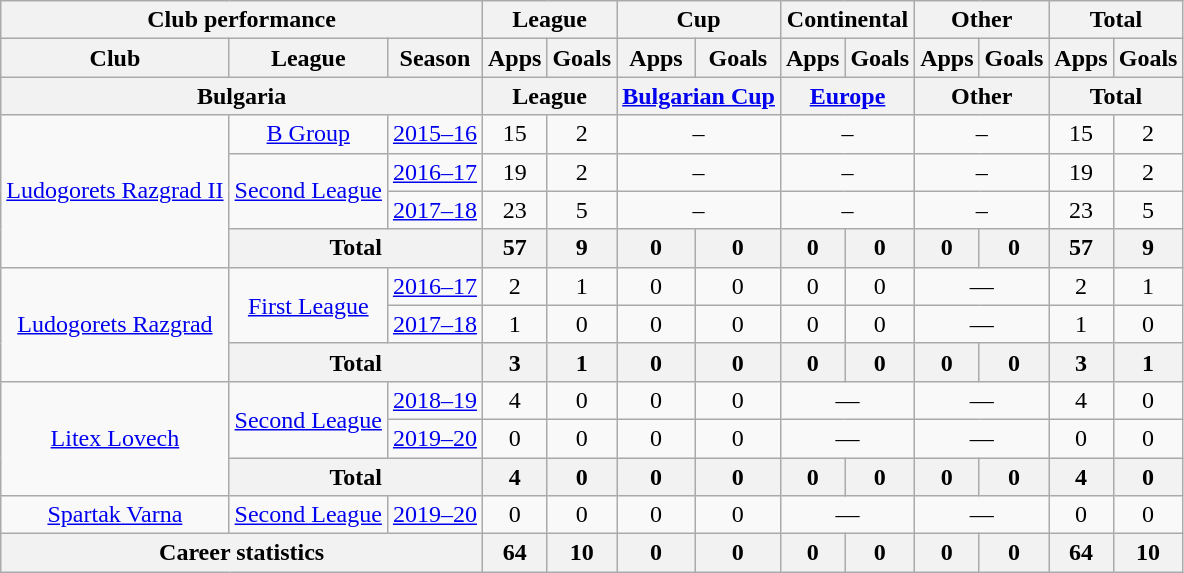<table class="wikitable" style="text-align: center">
<tr>
<th Colspan="3">Club performance</th>
<th Colspan="2">League</th>
<th Colspan="2">Cup</th>
<th Colspan="2">Continental</th>
<th Colspan="2">Other</th>
<th Colspan="3">Total</th>
</tr>
<tr>
<th>Club</th>
<th>League</th>
<th>Season</th>
<th>Apps</th>
<th>Goals</th>
<th>Apps</th>
<th>Goals</th>
<th>Apps</th>
<th>Goals</th>
<th>Apps</th>
<th>Goals</th>
<th>Apps</th>
<th>Goals</th>
</tr>
<tr>
<th Colspan="3">Bulgaria</th>
<th Colspan="2">League</th>
<th Colspan="2"><a href='#'>Bulgarian Cup</a></th>
<th Colspan="2"><a href='#'>Europe</a></th>
<th Colspan="2">Other</th>
<th Colspan="2">Total</th>
</tr>
<tr>
<td rowspan="4" valign="center"><a href='#'>Ludogorets Razgrad II</a></td>
<td rowspan="1"><a href='#'>B Group</a></td>
<td><a href='#'>2015–16</a></td>
<td>15</td>
<td>2</td>
<td colspan="2">–</td>
<td colspan="2">–</td>
<td colspan="2">–</td>
<td>15</td>
<td>2</td>
</tr>
<tr>
<td rowspan="2"><a href='#'>Second League</a></td>
<td><a href='#'>2016–17</a></td>
<td>19</td>
<td>2</td>
<td colspan="2">–</td>
<td colspan="2">–</td>
<td colspan="2">–</td>
<td>19</td>
<td>2</td>
</tr>
<tr>
<td><a href='#'>2017–18</a></td>
<td>23</td>
<td>5</td>
<td colspan="2">–</td>
<td colspan="2">–</td>
<td colspan="2">–</td>
<td>23</td>
<td>5</td>
</tr>
<tr>
<th colspan=2>Total</th>
<th>57</th>
<th>9</th>
<th>0</th>
<th>0</th>
<th>0</th>
<th>0</th>
<th>0</th>
<th>0</th>
<th>57</th>
<th>9</th>
</tr>
<tr>
<td rowspan="3" valign="center"><a href='#'>Ludogorets Razgrad</a></td>
<td rowspan="2"><a href='#'>First League</a></td>
<td><a href='#'>2016–17</a></td>
<td>2</td>
<td>1</td>
<td>0</td>
<td>0</td>
<td>0</td>
<td>0</td>
<td colspan="2">—</td>
<td>2</td>
<td>1</td>
</tr>
<tr>
<td><a href='#'>2017–18</a></td>
<td>1</td>
<td>0</td>
<td>0</td>
<td>0</td>
<td>0</td>
<td>0</td>
<td colspan="2">—</td>
<td>1</td>
<td>0</td>
</tr>
<tr>
<th colspan=2>Total</th>
<th>3</th>
<th>1</th>
<th>0</th>
<th>0</th>
<th>0</th>
<th>0</th>
<th>0</th>
<th>0</th>
<th>3</th>
<th>1</th>
</tr>
<tr>
<td rowspan="3" valign="center"><a href='#'>Litex Lovech</a></td>
<td rowspan="2"><a href='#'>Second League</a></td>
<td><a href='#'>2018–19</a></td>
<td>4</td>
<td>0</td>
<td>0</td>
<td>0</td>
<td colspan="2">—</td>
<td colspan="2">—</td>
<td>4</td>
<td>0</td>
</tr>
<tr>
<td><a href='#'>2019–20</a></td>
<td>0</td>
<td>0</td>
<td>0</td>
<td>0</td>
<td colspan="2">—</td>
<td colspan="2">—</td>
<td>0</td>
<td>0</td>
</tr>
<tr>
<th colspan=2>Total</th>
<th>4</th>
<th>0</th>
<th>0</th>
<th>0</th>
<th>0</th>
<th>0</th>
<th>0</th>
<th>0</th>
<th>4</th>
<th>0</th>
</tr>
<tr>
<td rowspan="1" valign="center"><a href='#'>Spartak Varna</a></td>
<td rowspan="1"><a href='#'>Second League</a></td>
<td><a href='#'>2019–20</a></td>
<td>0</td>
<td>0</td>
<td>0</td>
<td>0</td>
<td colspan="2">—</td>
<td colspan="2">—</td>
<td>0</td>
<td>0</td>
</tr>
<tr>
<th colspan="3">Career statistics</th>
<th>64</th>
<th>10</th>
<th>0</th>
<th>0</th>
<th>0</th>
<th>0</th>
<th>0</th>
<th>0</th>
<th>64</th>
<th>10</th>
</tr>
</table>
